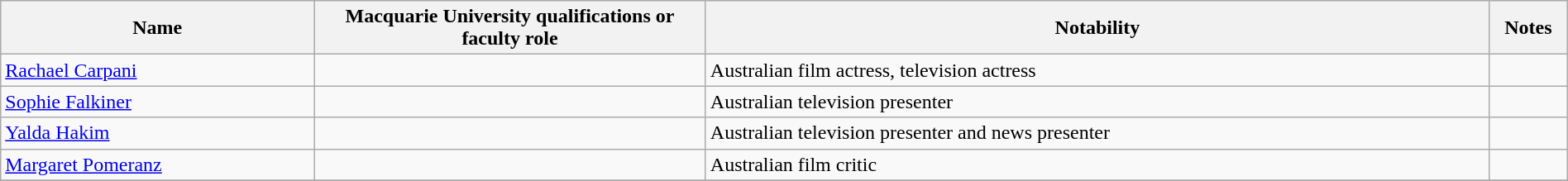<table class="wikitable sortable" style="width:100%">
<tr>
<th style="width:*;">Name</th>
<th style="width:25%;">Macquarie University qualifications or faculty role</th>
<th style="width:50%;">Notability</th>
<th style="width:5%;" class="unsortable">Notes</th>
</tr>
<tr>
<td><a href='#'>Rachael Carpani</a></td>
<td></td>
<td>Australian film actress, television actress</td>
<td></td>
</tr>
<tr>
<td><a href='#'>Sophie Falkiner</a></td>
<td></td>
<td>Australian television presenter</td>
<td></td>
</tr>
<tr>
<td><a href='#'>Yalda Hakim</a></td>
<td></td>
<td>Australian television presenter and news presenter</td>
<td></td>
</tr>
<tr>
<td><a href='#'>Margaret Pomeranz</a></td>
<td></td>
<td>Australian film critic</td>
<td></td>
</tr>
<tr>
</tr>
</table>
